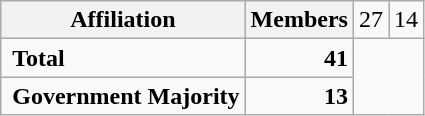<table class="wikitable">
<tr>
<th colspan="2">Affiliation</th>
<th>Members<br></th>
<td align="right">27<br></td>
<td align="right">14</td>
</tr>
<tr>
<td colspan="2" rowspan="1"> <strong>Total</strong><br></td>
<td align="right"><strong>41</strong></td>
</tr>
<tr>
<td colspan="2" rowspan="1"> <strong>Government Majority</strong><br></td>
<td align="right"><strong>13</strong></td>
</tr>
</table>
